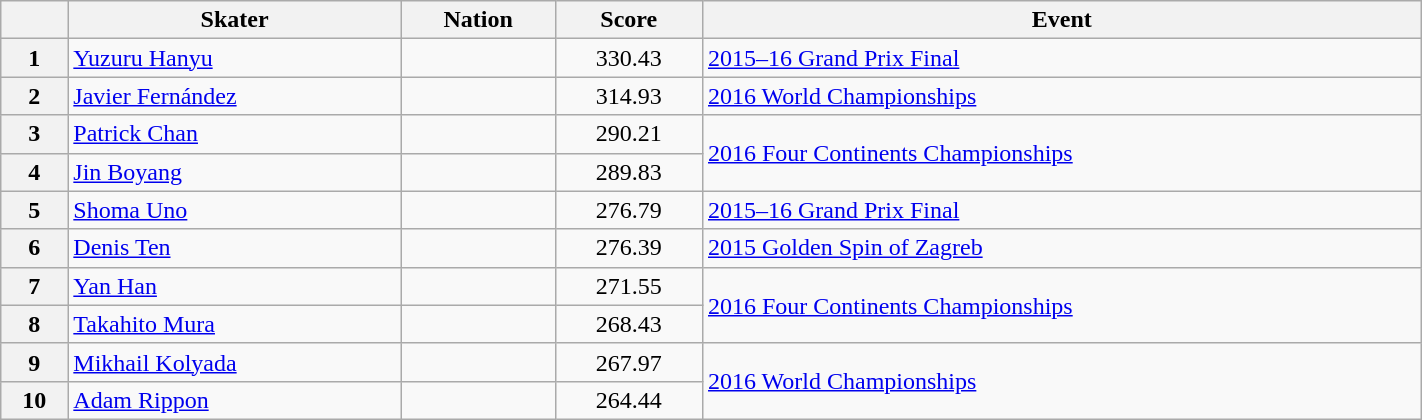<table class="wikitable sortable" style="text-align:left; width:75%">
<tr>
<th scope="col"></th>
<th scope="col">Skater</th>
<th scope="col">Nation</th>
<th scope="col">Score</th>
<th scope="col">Event</th>
</tr>
<tr>
<th scope="row">1</th>
<td><a href='#'>Yuzuru Hanyu</a></td>
<td></td>
<td style="text-align:center;">330.43</td>
<td><a href='#'>2015–16 Grand Prix Final</a></td>
</tr>
<tr>
<th scope="row">2</th>
<td><a href='#'>Javier Fernández</a></td>
<td></td>
<td style="text-align:center;">314.93</td>
<td><a href='#'>2016 World Championships</a></td>
</tr>
<tr>
<th scope="row">3</th>
<td><a href='#'>Patrick Chan</a></td>
<td></td>
<td style="text-align:center;">290.21</td>
<td rowspan="2"><a href='#'>2016 Four Continents Championships</a></td>
</tr>
<tr>
<th scope="row">4</th>
<td><a href='#'>Jin Boyang</a></td>
<td></td>
<td style="text-align:center;">289.83</td>
</tr>
<tr>
<th scope="row">5</th>
<td><a href='#'>Shoma Uno</a></td>
<td></td>
<td style="text-align:center;">276.79</td>
<td><a href='#'>2015–16 Grand Prix Final</a></td>
</tr>
<tr>
<th scope="row">6</th>
<td><a href='#'>Denis Ten</a></td>
<td></td>
<td style="text-align:center;">276.39</td>
<td><a href='#'>2015 Golden Spin of Zagreb</a></td>
</tr>
<tr>
<th scope="row">7</th>
<td><a href='#'>Yan Han</a></td>
<td></td>
<td style="text-align:center;">271.55</td>
<td rowspan="2"><a href='#'>2016 Four Continents Championships</a></td>
</tr>
<tr>
<th scope="row">8</th>
<td><a href='#'>Takahito Mura</a></td>
<td></td>
<td style="text-align:center;">268.43</td>
</tr>
<tr>
<th scope="row">9</th>
<td><a href='#'>Mikhail Kolyada</a></td>
<td></td>
<td style="text-align:center;">267.97</td>
<td rowspan="2"><a href='#'>2016 World Championships</a></td>
</tr>
<tr>
<th scope="row">10</th>
<td><a href='#'>Adam Rippon</a></td>
<td></td>
<td style="text-align:center;">264.44</td>
</tr>
</table>
